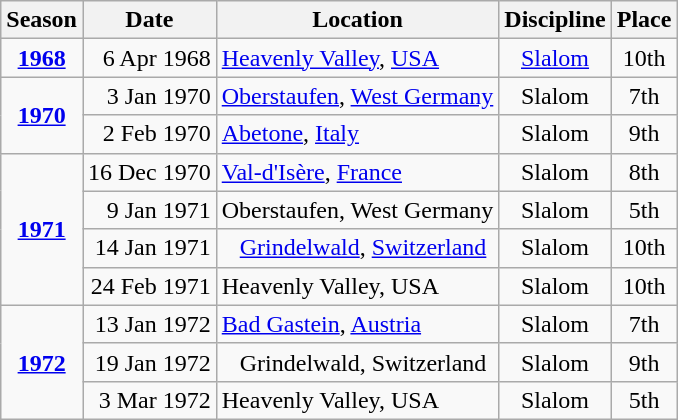<table class="wikitable">
<tr>
<th>Season</th>
<th>Date</th>
<th>Location</th>
<th>Discipline</th>
<th>Place</th>
</tr>
<tr>
<td align=center><strong><a href='#'>1968</a></strong></td>
<td align=right>6 Apr 1968</td>
<td> <a href='#'>Heavenly Valley</a>, <a href='#'>USA</a></td>
<td align=center><a href='#'>Slalom</a></td>
<td align=center>10th</td>
</tr>
<tr>
<td align=center rowspan=2><strong><a href='#'>1970</a></strong></td>
<td align=right>3 Jan 1970</td>
<td> <a href='#'>Oberstaufen</a>, <a href='#'>West Germany</a></td>
<td align=center>Slalom</td>
<td align=center>7th</td>
</tr>
<tr>
<td align=right>2 Feb 1970</td>
<td> <a href='#'>Abetone</a>, <a href='#'>Italy</a></td>
<td align=center>Slalom</td>
<td align=center>9th</td>
</tr>
<tr>
<td align=center rowspan=4><strong><a href='#'>1971</a></strong></td>
<td align=right>16 Dec 1970</td>
<td> <a href='#'>Val-d'Isère</a>, <a href='#'>France</a></td>
<td align=center>Slalom</td>
<td align=center>8th</td>
</tr>
<tr>
<td align=right>9 Jan 1971</td>
<td> Oberstaufen, West Germany</td>
<td align=center>Slalom</td>
<td align=center>5th</td>
</tr>
<tr>
<td align=right>14 Jan 1971</td>
<td>   <a href='#'>Grindelwald</a>, <a href='#'>Switzerland</a></td>
<td align=center>Slalom</td>
<td align=center>10th</td>
</tr>
<tr>
<td align=right>24 Feb 1971</td>
<td> Heavenly Valley, USA</td>
<td align=center>Slalom</td>
<td align=center>10th</td>
</tr>
<tr>
<td align=center rowspan=3><strong><a href='#'>1972</a></strong></td>
<td align=right>13 Jan 1972</td>
<td> <a href='#'>Bad Gastein</a>, <a href='#'>Austria</a></td>
<td align=center>Slalom</td>
<td align=center>7th</td>
</tr>
<tr>
<td align=right>19 Jan 1972</td>
<td>   Grindelwald, Switzerland</td>
<td align=center>Slalom</td>
<td align=center>9th</td>
</tr>
<tr>
<td align=right>3 Mar 1972</td>
<td> Heavenly Valley, USA</td>
<td align=center>Slalom</td>
<td align=center>5th</td>
</tr>
</table>
